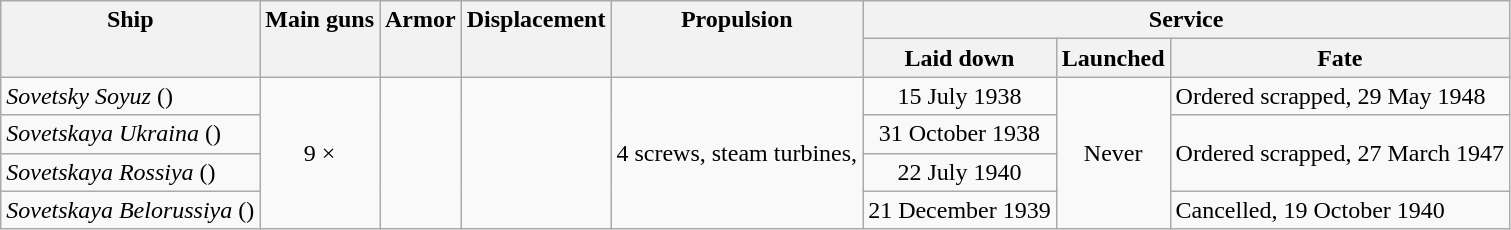<table class="wikitable">
<tr valign="top">
<th align= center rowspan=2>Ship</th>
<th align= center rowspan=2>Main guns</th>
<th align= center rowspan=2>Armor</th>
<th align= center rowspan=2>Displacement</th>
<th align= center rowspan=2>Propulsion</th>
<th align= center colspan=3>Service</th>
</tr>
<tr valign="top">
<th align= center>Laid down</th>
<th align= center>Launched</th>
<th align= center>Fate</th>
</tr>
<tr valign="center">
<td align= left><em>Sovetsky Soyuz</em> ()</td>
<td align= center rowspan=4>9 × </td>
<td align= center rowspan=4></td>
<td align= center rowspan=4></td>
<td align= center rowspan=4>4 screws, steam turbines, </td>
<td align= center>15 July 1938</td>
<td align= center rowspan=4>Never</td>
<td align= left>Ordered scrapped, 29 May 1948</td>
</tr>
<tr valign="center">
<td align= left><em>Sovetskaya Ukraina</em> ()</td>
<td align= center>31 October 1938</td>
<td align= left rowspan=2>Ordered scrapped, 27 March 1947</td>
</tr>
<tr valign="center">
<td align= left><em>Sovetskaya Rossiya</em> ()</td>
<td align= center>22 July 1940</td>
</tr>
<tr valign="center">
<td align= left><em>Sovetskaya Belorussiya</em> ()</td>
<td align= center>21 December 1939</td>
<td align= left>Cancelled, 19 October 1940</td>
</tr>
</table>
